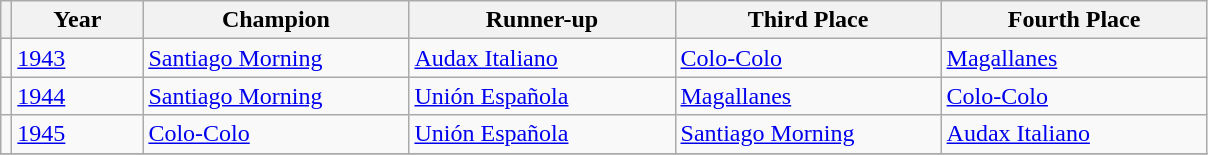<table class="wikitable sortable" style="text-align:left">
<tr>
<th width=></th>
<th width=80px>Year</th>
<th width=170px>Champion</th>
<th width=170px>Runner-up</th>
<th width=170px>Third Place</th>
<th width=170px>Fourth Place</th>
</tr>
<tr ---->
<td></td>
<td><a href='#'>1943</a></td>
<td><a href='#'>Santiago Morning</a></td>
<td><a href='#'>Audax Italiano</a></td>
<td><a href='#'>Colo-Colo</a></td>
<td><a href='#'>Magallanes</a></td>
</tr>
<tr ---->
<td></td>
<td><a href='#'>1944</a></td>
<td><a href='#'>Santiago Morning</a></td>
<td><a href='#'>Unión Española</a></td>
<td><a href='#'>Magallanes</a></td>
<td><a href='#'>Colo-Colo</a></td>
</tr>
<tr ---->
<td></td>
<td><a href='#'>1945</a></td>
<td><a href='#'>Colo-Colo</a></td>
<td><a href='#'>Unión Española</a></td>
<td><a href='#'>Santiago Morning</a></td>
<td><a href='#'>Audax Italiano</a></td>
</tr>
<tr ---->
</tr>
</table>
